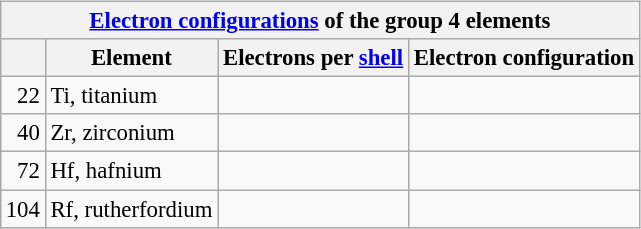<table class="wikitable" style="float:right; font-size:95%;white-space:nowrap;">
<tr>
<th colspan=4><a href='#'>Electron configurations</a> of the group 4 elements</th>
</tr>
<tr>
<th></th>
<th>Element</th>
<th>Electrons per <a href='#'>shell</a></th>
<th>Electron configuration</th>
</tr>
<tr>
<td style="text-align:right">22</td>
<td>Ti, titanium</td>
<td></td>
<td></td>
</tr>
<tr>
<td style="text-align:right">40</td>
<td>Zr, zirconium</td>
<td></td>
<td></td>
</tr>
<tr>
<td style="text-align:right">72</td>
<td>Hf, hafnium</td>
<td></td>
<td></td>
</tr>
<tr>
<td style="text-align:right">104</td>
<td>Rf, rutherfordium</td>
<td></td>
<td></td>
</tr>
</table>
